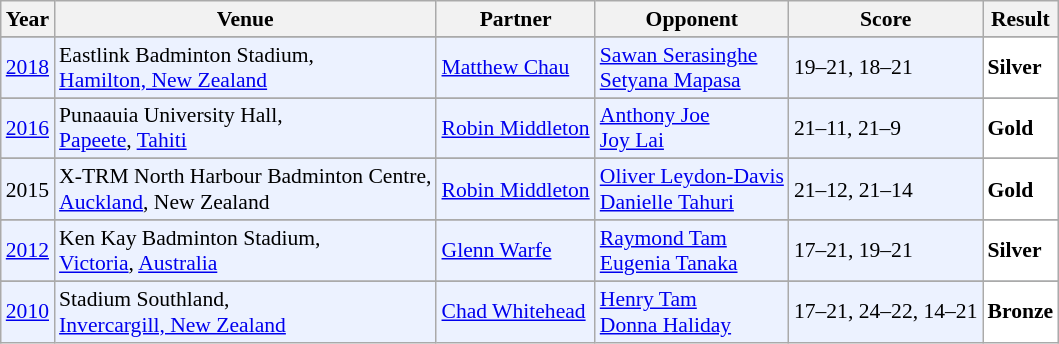<table class="sortable wikitable" style="font-size: 90%;">
<tr>
<th>Year</th>
<th>Venue</th>
<th>Partner</th>
<th>Opponent</th>
<th>Score</th>
<th>Result</th>
</tr>
<tr>
</tr>
<tr style="background:#ECF2FF">
<td align="center"><a href='#'>2018</a></td>
<td align="left">Eastlink Badminton Stadium,<br><a href='#'>Hamilton, New Zealand</a></td>
<td align="left"> <a href='#'>Matthew Chau</a></td>
<td align="left"> <a href='#'>Sawan Serasinghe</a><br> <a href='#'>Setyana Mapasa</a></td>
<td align="left">19–21, 18–21</td>
<td style="text-align:left; background:white"> <strong>Silver</strong></td>
</tr>
<tr>
</tr>
<tr style="background:#ECF2FF">
<td align="center"><a href='#'>2016</a></td>
<td align="left">Punaauia University Hall,<br> <a href='#'>Papeete</a>, <a href='#'>Tahiti</a></td>
<td align="left"> <a href='#'>Robin Middleton</a></td>
<td align="left"> <a href='#'>Anthony Joe</a><br> <a href='#'>Joy Lai</a></td>
<td align="left">21–11, 21–9</td>
<td style="text-align:left; background:white"> <strong>Gold</strong></td>
</tr>
<tr>
</tr>
<tr style="background:#ECF2FF">
<td align="center">2015</td>
<td align="left">X-TRM North Harbour Badminton Centre,<br><a href='#'>Auckland</a>, New Zealand</td>
<td align="left"> <a href='#'>Robin Middleton</a></td>
<td align="left"> <a href='#'>Oliver Leydon-Davis</a><br> <a href='#'>Danielle Tahuri</a></td>
<td align="left">21–12, 21–14</td>
<td style="text-align:left; background:white"> <strong>Gold</strong></td>
</tr>
<tr>
</tr>
<tr style="background:#ECF2FF">
<td align="center"><a href='#'>2012</a></td>
<td align="left">Ken Kay Badminton Stadium,<br> <a href='#'>Victoria</a>, <a href='#'>Australia</a></td>
<td align="left"> <a href='#'>Glenn Warfe</a></td>
<td align="left"> <a href='#'>Raymond Tam</a><br> <a href='#'>Eugenia Tanaka</a></td>
<td align="left">17–21, 19–21</td>
<td style="text-align:left; background:white"> <strong>Silver</strong></td>
</tr>
<tr>
</tr>
<tr style="background:#ECF2FF">
<td align="center"><a href='#'>2010</a></td>
<td align="left">Stadium Southland,<br> <a href='#'>Invercargill, New Zealand</a></td>
<td align="left"> <a href='#'>Chad Whitehead</a></td>
<td align="left"> <a href='#'>Henry Tam</a><br> <a href='#'>Donna Haliday</a></td>
<td align="left">17–21, 24–22, 14–21</td>
<td style="text-align:left; background:white"> <strong>Bronze</strong></td>
</tr>
</table>
